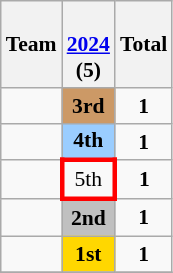<table class="wikitable" style="text-align:center; font-size:90%;">
<tr>
<th>Team</th>
<th><br><a href='#'>2024</a><br>(5)</th>
<th>Total</th>
</tr>
<tr>
<td align=left></td>
<td style="background:#cc9966;"><strong> 3rd</strong></td>
<td><strong>1</strong></td>
</tr>
<tr>
<td align=left></td>
<td style="background:#9acdff;"><strong>4th</strong></td>
<td><strong>1</strong></td>
</tr>
<tr>
<td align=left></td>
<td style="border:3px solid red">5th</td>
<td><strong>1</strong></td>
</tr>
<tr>
<td align=left></td>
<td bgcolor=silver><strong>2nd</strong></td>
<td><strong>1</strong></td>
</tr>
<tr>
<td align=left></td>
<td style="background:gold;"><strong>1st</strong></td>
<td><strong>1</strong></td>
</tr>
<tr>
</tr>
</table>
